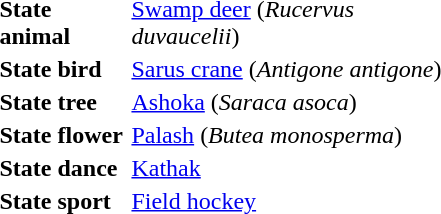<table class="toccolours" style="margin:1em; float:right; width:25%">
<tr>
<td><strong>State animal</strong></td>
<td><a href='#'>Swamp deer</a> (<em>Rucervus duvaucelii</em>)</td>
<td></td>
</tr>
<tr>
<td><strong>State bird</strong></td>
<td><a href='#'>Sarus crane</a> (<em>Antigone antigone</em>)</td>
<td></td>
</tr>
<tr>
<td><strong>State tree</strong></td>
<td><a href='#'>Ashoka</a> (<em>Saraca asoca</em>)</td>
<td></td>
</tr>
<tr>
<td><strong>State flower</strong></td>
<td><a href='#'>Palash</a> (<em>Butea monosperma</em>)</td>
<td></td>
</tr>
<tr>
<td><strong>State dance</strong></td>
<td><a href='#'>Kathak</a></td>
<td></td>
</tr>
<tr>
<td><strong>State sport</strong></td>
<td><a href='#'>Field hockey</a></td>
<td></td>
</tr>
</table>
